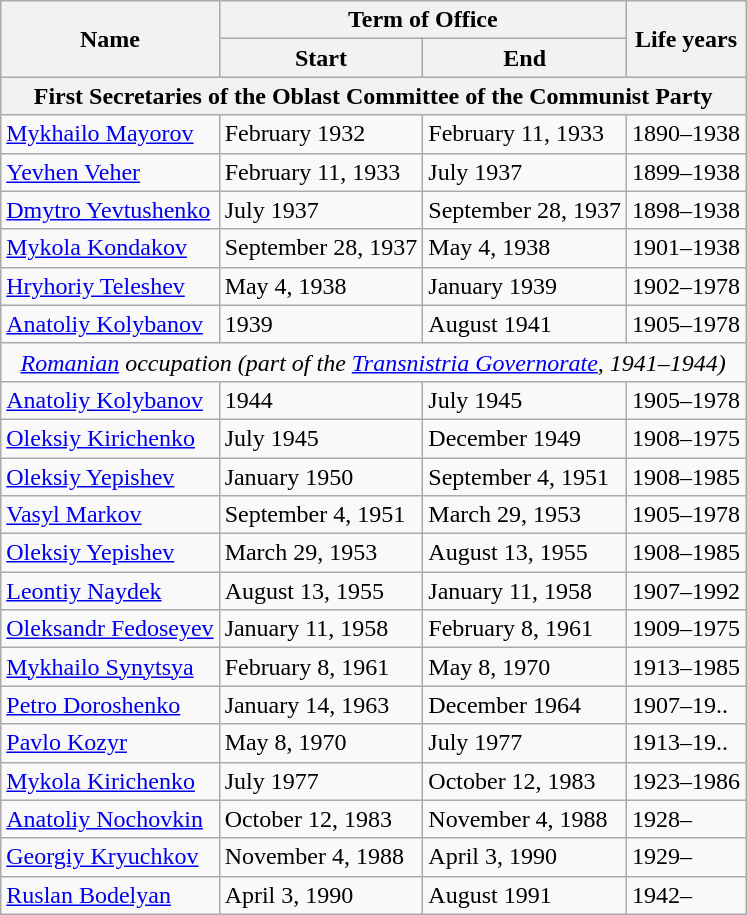<table class="wikitable">
<tr>
<th rowspan="2">Name</th>
<th colspan="2">Term of Office</th>
<th rowspan="2">Life years</th>
</tr>
<tr>
<th>Start</th>
<th>End</th>
</tr>
<tr>
<th colspan="4">First Secretaries of the Oblast Committee of the Communist Party</th>
</tr>
<tr>
<td><a href='#'>Mykhailo Mayorov</a></td>
<td>February 1932</td>
<td>February 11, 1933</td>
<td>1890–1938</td>
</tr>
<tr>
<td><a href='#'>Yevhen Veher</a></td>
<td>February 11, 1933</td>
<td>July 1937</td>
<td>1899–1938</td>
</tr>
<tr>
<td><a href='#'>Dmytro Yevtushenko</a></td>
<td>July 1937</td>
<td>September 28, 1937</td>
<td>1898–1938</td>
</tr>
<tr>
<td><a href='#'>Mykola Kondakov</a></td>
<td>September 28, 1937</td>
<td>May 4, 1938</td>
<td>1901–1938</td>
</tr>
<tr>
<td><a href='#'>Hryhoriy Teleshev</a></td>
<td>May 4, 1938</td>
<td>January 1939</td>
<td>1902–1978</td>
</tr>
<tr>
<td><a href='#'>Anatoliy Kolybanov</a></td>
<td>1939</td>
<td>August 1941</td>
<td>1905–1978</td>
</tr>
<tr>
<td colspan="4" align=center><em><a href='#'>Romanian</a> occupation (part of the <a href='#'>Transnistria Governorate</a>, 1941–1944)</em></td>
</tr>
<tr>
<td><a href='#'>Anatoliy Kolybanov</a></td>
<td>1944</td>
<td>July 1945</td>
<td>1905–1978</td>
</tr>
<tr>
<td><a href='#'>Oleksiy Kirichenko</a></td>
<td>July 1945</td>
<td>December 1949</td>
<td>1908–1975</td>
</tr>
<tr>
<td><a href='#'>Oleksiy Yepishev</a></td>
<td>January 1950</td>
<td>September 4, 1951</td>
<td>1908–1985</td>
</tr>
<tr>
<td><a href='#'>Vasyl Markov</a></td>
<td>September 4, 1951</td>
<td>March 29, 1953</td>
<td>1905–1978</td>
</tr>
<tr>
<td><a href='#'>Oleksiy Yepishev</a></td>
<td>March 29, 1953</td>
<td>August 13, 1955</td>
<td>1908–1985</td>
</tr>
<tr>
<td><a href='#'>Leontiy Naydek</a></td>
<td>August 13, 1955</td>
<td>January 11, 1958</td>
<td>1907–1992</td>
</tr>
<tr>
<td><a href='#'>Oleksandr Fedoseyev</a></td>
<td>January 11, 1958</td>
<td>February 8, 1961</td>
<td>1909–1975</td>
</tr>
<tr>
<td><a href='#'>Mykhailo Synytsya</a></td>
<td>February 8, 1961</td>
<td>May 8, 1970</td>
<td>1913–1985</td>
</tr>
<tr>
<td><a href='#'>Petro Doroshenko</a></td>
<td>January 14, 1963</td>
<td>December 1964</td>
<td>1907–19..</td>
</tr>
<tr>
<td><a href='#'>Pavlo Kozyr</a></td>
<td>May 8, 1970</td>
<td>July 1977</td>
<td>1913–19..</td>
</tr>
<tr>
<td><a href='#'>Mykola Kirichenko</a></td>
<td>July 1977</td>
<td>October 12, 1983</td>
<td>1923–1986</td>
</tr>
<tr>
<td><a href='#'>Anatoliy Nochovkin</a></td>
<td>October 12, 1983</td>
<td>November 4, 1988</td>
<td>1928–</td>
</tr>
<tr>
<td><a href='#'>Georgiy Kryuchkov</a></td>
<td>November 4, 1988</td>
<td>April 3, 1990</td>
<td>1929–</td>
</tr>
<tr>
<td><a href='#'>Ruslan Bodelyan</a></td>
<td>April 3, 1990</td>
<td>August 1991</td>
<td>1942–</td>
</tr>
</table>
